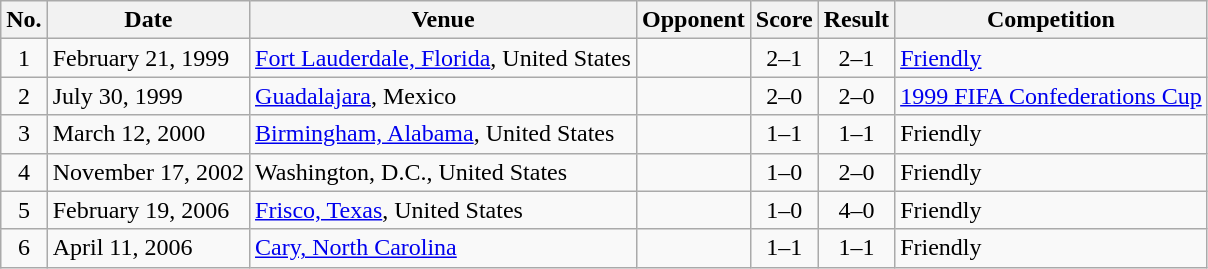<table class="wikitable sortable">
<tr>
<th scope="col">No.</th>
<th scope="col">Date</th>
<th scope="col">Venue</th>
<th scope="col">Opponent</th>
<th scope="col">Score</th>
<th scope="col">Result</th>
<th scope="col">Competition</th>
</tr>
<tr>
<td style="text-align:center">1</td>
<td>February 21, 1999</td>
<td><a href='#'>Fort Lauderdale, Florida</a>, United States</td>
<td></td>
<td style="text-align:center">2–1</td>
<td style="text-align:center">2–1</td>
<td><a href='#'>Friendly</a></td>
</tr>
<tr>
<td style="text-align:center">2</td>
<td>July 30, 1999</td>
<td><a href='#'>Guadalajara</a>, Mexico</td>
<td></td>
<td style="text-align:center">2–0</td>
<td style="text-align:center">2–0</td>
<td><a href='#'>1999 FIFA Confederations Cup</a></td>
</tr>
<tr>
<td style="text-align:center">3</td>
<td>March 12, 2000</td>
<td><a href='#'>Birmingham, Alabama</a>, United States</td>
<td></td>
<td style="text-align:center">1–1</td>
<td style="text-align:center">1–1</td>
<td>Friendly</td>
</tr>
<tr>
<td style="text-align:center">4</td>
<td>November 17, 2002</td>
<td>Washington, D.C., United States</td>
<td></td>
<td style="text-align:center">1–0</td>
<td style="text-align:center">2–0</td>
<td>Friendly</td>
</tr>
<tr>
<td style="text-align:center">5</td>
<td>February 19, 2006</td>
<td><a href='#'>Frisco, Texas</a>, United States</td>
<td></td>
<td style="text-align:center">1–0</td>
<td style="text-align:center">4–0</td>
<td>Friendly</td>
</tr>
<tr>
<td style="text-align:center">6</td>
<td>April 11, 2006</td>
<td><a href='#'>Cary, North Carolina</a></td>
<td></td>
<td style="text-align:center">1–1</td>
<td style="text-align:center">1–1</td>
<td>Friendly</td>
</tr>
</table>
